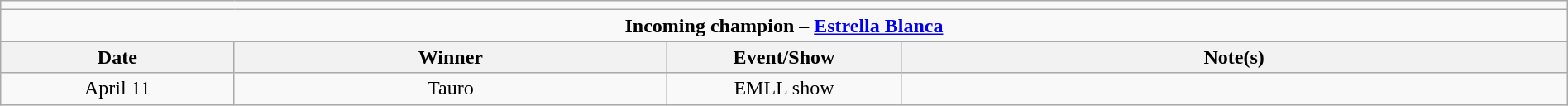<table class="wikitable" style="text-align:center; width:100%;">
<tr>
<td colspan=5></td>
</tr>
<tr>
<td colspan=5><strong>Incoming champion – <a href='#'>Estrella Blanca</a></strong></td>
</tr>
<tr>
<th width=14%>Date</th>
<th width=26%>Winner</th>
<th width=14%>Event/Show</th>
<th width=40%>Note(s)</th>
</tr>
<tr>
<td>April 11</td>
<td>Tauro</td>
<td>EMLL show</td>
<td></td>
</tr>
</table>
